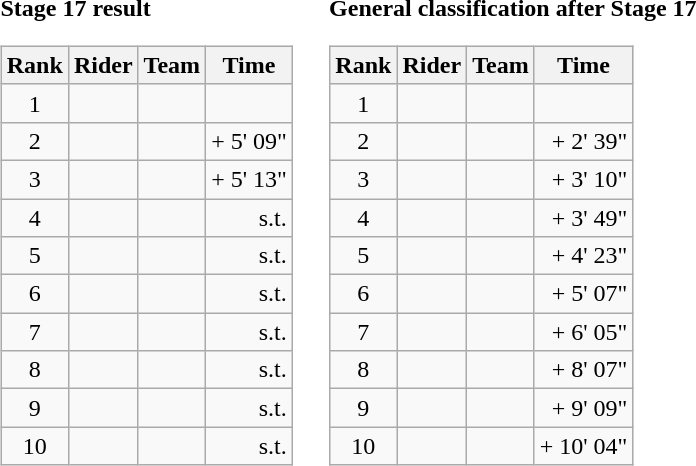<table>
<tr>
<td><strong>Stage 17 result</strong><br><table class="wikitable">
<tr>
<th scope="col">Rank</th>
<th scope="col">Rider</th>
<th scope="col">Team</th>
<th scope="col">Time</th>
</tr>
<tr>
<td style="text-align:center;">1</td>
<td></td>
<td></td>
<td style="text-align:right;"></td>
</tr>
<tr>
<td style="text-align:center;">2</td>
<td></td>
<td></td>
<td style="text-align:right;">+ 5' 09"</td>
</tr>
<tr>
<td style="text-align:center;">3</td>
<td></td>
<td></td>
<td style="text-align:right;">+ 5' 13"</td>
</tr>
<tr>
<td style="text-align:center;">4</td>
<td></td>
<td></td>
<td style="text-align:right;">s.t.</td>
</tr>
<tr>
<td style="text-align:center;">5</td>
<td></td>
<td></td>
<td style="text-align:right;">s.t.</td>
</tr>
<tr>
<td style="text-align:center;">6</td>
<td></td>
<td></td>
<td style="text-align:right;">s.t.</td>
</tr>
<tr>
<td style="text-align:center;">7</td>
<td></td>
<td></td>
<td style="text-align:right;">s.t.</td>
</tr>
<tr>
<td style="text-align:center;">8</td>
<td></td>
<td></td>
<td style="text-align:right;">s.t.</td>
</tr>
<tr>
<td style="text-align:center;">9</td>
<td></td>
<td></td>
<td style="text-align:right;">s.t.</td>
</tr>
<tr>
<td style="text-align:center;">10</td>
<td></td>
<td></td>
<td style="text-align:right;">s.t.</td>
</tr>
</table>
</td>
<td></td>
<td><strong>General classification after Stage 17</strong><br><table class="wikitable">
<tr>
<th scope="col">Rank</th>
<th scope="col">Rider</th>
<th scope="col">Team</th>
<th scope="col">Time</th>
</tr>
<tr>
<td style="text-align:center;">1</td>
<td></td>
<td></td>
<td style="text-align:right;"></td>
</tr>
<tr>
<td style="text-align:center;">2</td>
<td></td>
<td></td>
<td style="text-align:right;">+ 2' 39"</td>
</tr>
<tr>
<td style="text-align:center;">3</td>
<td></td>
<td></td>
<td style="text-align:right;">+ 3' 10"</td>
</tr>
<tr>
<td style="text-align:center;">4</td>
<td></td>
<td></td>
<td style="text-align:right;">+ 3' 49"</td>
</tr>
<tr>
<td style="text-align:center;">5</td>
<td></td>
<td></td>
<td style="text-align:right;">+ 4' 23"</td>
</tr>
<tr>
<td style="text-align:center;">6</td>
<td></td>
<td></td>
<td style="text-align:right;">+ 5' 07"</td>
</tr>
<tr>
<td style="text-align:center;">7</td>
<td></td>
<td></td>
<td style="text-align:right;">+ 6' 05"</td>
</tr>
<tr>
<td style="text-align:center;">8</td>
<td></td>
<td></td>
<td style="text-align:right;">+ 8' 07"</td>
</tr>
<tr>
<td style="text-align:center;">9</td>
<td></td>
<td></td>
<td style="text-align:right;">+ 9' 09"</td>
</tr>
<tr>
<td style="text-align:center;">10</td>
<td></td>
<td></td>
<td style="text-align:right;">+ 10' 04"</td>
</tr>
</table>
</td>
</tr>
</table>
